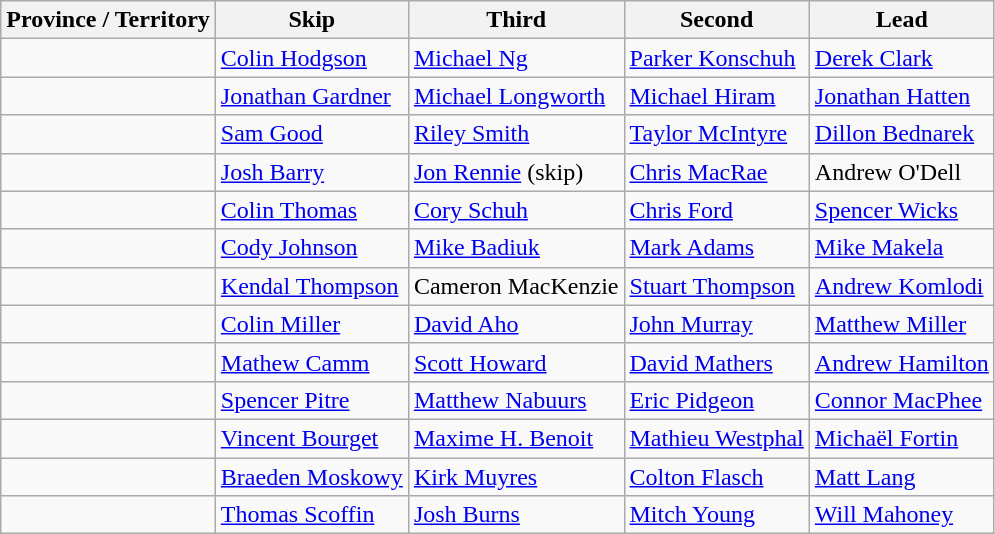<table class="wikitable">
<tr>
<th>Province / Territory</th>
<th>Skip</th>
<th>Third</th>
<th>Second</th>
<th>Lead</th>
</tr>
<tr>
<td></td>
<td><a href='#'>Colin Hodgson</a></td>
<td><a href='#'>Michael Ng</a></td>
<td><a href='#'>Parker Konschuh</a></td>
<td><a href='#'>Derek Clark</a></td>
</tr>
<tr>
<td></td>
<td><a href='#'>Jonathan Gardner</a></td>
<td><a href='#'>Michael Longworth</a></td>
<td><a href='#'>Michael Hiram</a></td>
<td><a href='#'>Jonathan Hatten</a></td>
</tr>
<tr>
<td></td>
<td><a href='#'>Sam Good</a></td>
<td><a href='#'>Riley Smith</a></td>
<td><a href='#'>Taylor McIntyre</a></td>
<td><a href='#'>Dillon Bednarek</a></td>
</tr>
<tr>
<td></td>
<td><a href='#'>Josh Barry</a></td>
<td><a href='#'>Jon Rennie</a> (skip)</td>
<td><a href='#'>Chris MacRae</a></td>
<td>Andrew O'Dell</td>
</tr>
<tr>
<td></td>
<td><a href='#'>Colin Thomas</a></td>
<td><a href='#'>Cory Schuh</a></td>
<td><a href='#'>Chris Ford</a></td>
<td><a href='#'>Spencer Wicks</a></td>
</tr>
<tr>
<td></td>
<td><a href='#'>Cody Johnson</a></td>
<td><a href='#'>Mike Badiuk</a></td>
<td><a href='#'>Mark Adams</a></td>
<td><a href='#'>Mike Makela</a></td>
</tr>
<tr>
<td></td>
<td><a href='#'>Kendal Thompson</a></td>
<td>Cameron MacKenzie</td>
<td><a href='#'>Stuart Thompson</a></td>
<td><a href='#'>Andrew Komlodi</a></td>
</tr>
<tr>
<td></td>
<td><a href='#'>Colin Miller</a></td>
<td><a href='#'>David Aho</a></td>
<td><a href='#'>John Murray</a></td>
<td><a href='#'>Matthew Miller</a></td>
</tr>
<tr>
<td></td>
<td><a href='#'>Mathew Camm</a></td>
<td><a href='#'>Scott Howard</a></td>
<td><a href='#'>David Mathers</a></td>
<td><a href='#'>Andrew Hamilton</a></td>
</tr>
<tr>
<td></td>
<td><a href='#'>Spencer Pitre</a></td>
<td><a href='#'>Matthew Nabuurs</a></td>
<td><a href='#'>Eric Pidgeon</a></td>
<td><a href='#'>Connor MacPhee</a></td>
</tr>
<tr>
<td></td>
<td><a href='#'>Vincent Bourget</a></td>
<td><a href='#'>Maxime H. Benoit</a></td>
<td><a href='#'>Mathieu Westphal</a></td>
<td><a href='#'>Michaël Fortin</a></td>
</tr>
<tr>
<td></td>
<td><a href='#'>Braeden Moskowy</a></td>
<td><a href='#'>Kirk Muyres</a></td>
<td><a href='#'>Colton Flasch</a></td>
<td><a href='#'>Matt Lang</a></td>
</tr>
<tr>
<td></td>
<td><a href='#'>Thomas Scoffin</a></td>
<td><a href='#'>Josh Burns</a></td>
<td><a href='#'>Mitch Young</a></td>
<td><a href='#'>Will Mahoney</a></td>
</tr>
</table>
